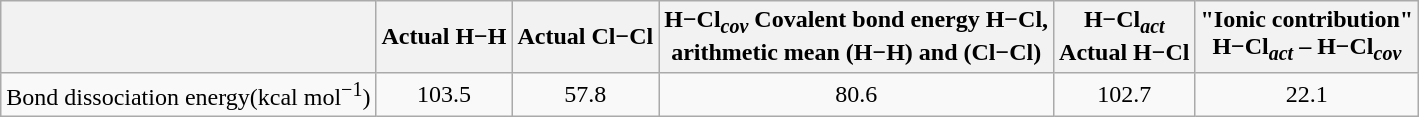<table class="wikitable" style="text-align:center">
<tr>
<th></th>
<th>Actual H−H</th>
<th>Actual Cl−Cl</th>
<th>H−Cl<em><sub>cov</sub></em> Covalent bond energy H−Cl,<br> arithmetic mean (H−H) and (Cl−Cl)</th>
<th>H−Cl<sub><em>act</em></sub><br>Actual H−Cl</th>
<th>"Ionic contribution"<br>H−Cl<sub><em>act</em></sub> – H−Cl<sub><em>cov</em></sub></th>
</tr>
<tr>
<td>Bond dissociation energy(kcal mol<sup>−1</sup>)</td>
<td>103.5</td>
<td>57.8</td>
<td>80.6</td>
<td>102.7</td>
<td>22.1</td>
</tr>
</table>
